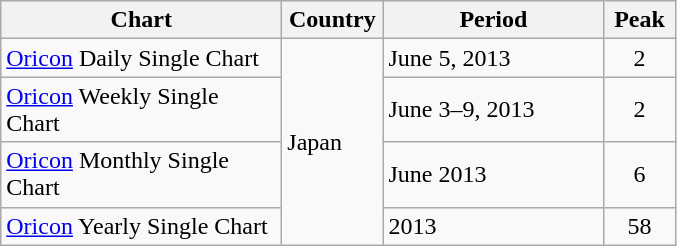<table class="wikitable">
<tr>
<th style="width:180px;">Chart</th>
<th style="width:60px;">Country</th>
<th style="width:140px;">Period</th>
<th style="width:40px;">Peak</th>
</tr>
<tr>
<td><a href='#'>Oricon</a> Daily Single Chart</td>
<td rowspan=4>Japan</td>
<td>June 5, 2013</td>
<td style="text-align:center">2</td>
</tr>
<tr>
<td><a href='#'>Oricon</a> Weekly Single Chart</td>
<td>June 3–9, 2013</td>
<td style="text-align:center">2</td>
</tr>
<tr>
<td><a href='#'>Oricon</a> Monthly Single Chart</td>
<td>June 2013</td>
<td style="text-align:center">6</td>
</tr>
<tr>
<td><a href='#'>Oricon</a> Yearly Single Chart</td>
<td>2013</td>
<td style="text-align:center">58</td>
</tr>
</table>
